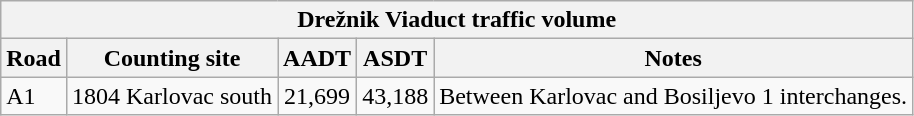<table class="wikitable">
<tr>
<td colspan=5 style="background:#f2f2f2;" align=center style=margin-top:15><strong>Drežnik Viaduct traffic volume</strong></td>
</tr>
<tr>
<td align=center style="background:#f2f2f2;"><strong>Road</strong></td>
<td align=center style="background:#f2f2f2;"><strong>Counting site</strong></td>
<td align=center style="background:#f2f2f2;"><strong>AADT</strong></td>
<td align=center style="background:#f2f2f2;"><strong>ASDT</strong></td>
<td align=center style="background:#f2f2f2;"><strong>Notes</strong></td>
</tr>
<tr>
<td> A1</td>
<td>1804 Karlovac south</td>
<td align=center>21,699</td>
<td align=center>43,188</td>
<td>Between Karlovac and Bosiljevo 1 interchanges.</td>
</tr>
</table>
